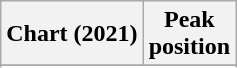<table class="wikitable sortable plainrowheaders">
<tr>
<th scope="col">Chart (2021)</th>
<th scope="col">Peak<br>position</th>
</tr>
<tr>
</tr>
<tr>
</tr>
</table>
